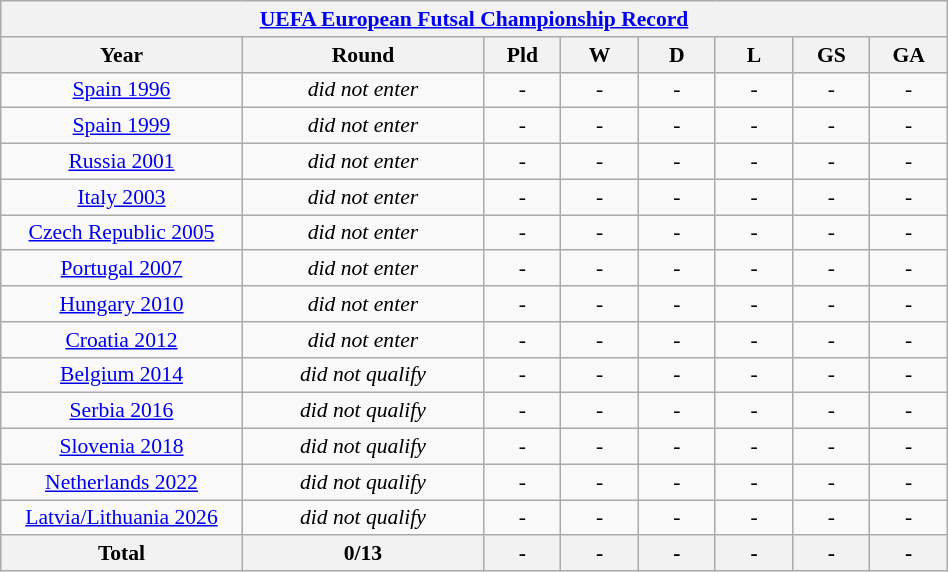<table class="wikitable" width=50% style="text-align: center;font-size:90%;">
<tr>
<th colspan=9><a href='#'>UEFA European Futsal Championship Record</a></th>
</tr>
<tr>
<th width=25%>Year</th>
<th width=25%>Round</th>
<th width=8%>Pld</th>
<th width=8%>W</th>
<th width=8%>D</th>
<th width=8%>L</th>
<th width=8%>GS</th>
<th width=8%>GA</th>
</tr>
<tr>
<td><a href='#'>Spain 1996</a></td>
<td><em>did not enter</em></td>
<td>-</td>
<td>-</td>
<td>-</td>
<td>-</td>
<td>-</td>
<td>-</td>
</tr>
<tr>
<td><a href='#'>Spain 1999</a></td>
<td><em>did not enter</em></td>
<td>-</td>
<td>-</td>
<td>-</td>
<td>-</td>
<td>-</td>
<td>-</td>
</tr>
<tr>
<td><a href='#'>Russia 2001</a></td>
<td><em>did not enter</em></td>
<td>-</td>
<td>-</td>
<td>-</td>
<td>-</td>
<td>-</td>
<td>-</td>
</tr>
<tr>
<td><a href='#'>Italy 2003</a></td>
<td><em>did not enter</em></td>
<td>-</td>
<td>-</td>
<td>-</td>
<td>-</td>
<td>-</td>
<td>-</td>
</tr>
<tr>
<td><a href='#'>Czech Republic 2005</a></td>
<td><em>did not enter</em></td>
<td>-</td>
<td>-</td>
<td>-</td>
<td>-</td>
<td>-</td>
<td>-</td>
</tr>
<tr>
<td><a href='#'>Portugal 2007</a></td>
<td><em>did not enter</em></td>
<td>-</td>
<td>-</td>
<td>-</td>
<td>-</td>
<td>-</td>
<td>-</td>
</tr>
<tr>
<td><a href='#'>Hungary 2010</a></td>
<td><em>did not enter</em></td>
<td>-</td>
<td>-</td>
<td>-</td>
<td>-</td>
<td>-</td>
<td>-</td>
</tr>
<tr>
<td><a href='#'>Croatia 2012</a></td>
<td><em>did not enter</em></td>
<td>-</td>
<td>-</td>
<td>-</td>
<td>-</td>
<td>-</td>
<td>-</td>
</tr>
<tr>
<td><a href='#'>Belgium 2014</a></td>
<td><em>did not qualify</em></td>
<td>-</td>
<td>-</td>
<td>-</td>
<td>-</td>
<td>-</td>
<td>-</td>
</tr>
<tr>
<td><a href='#'>Serbia 2016</a></td>
<td><em>did not qualify</em></td>
<td>-</td>
<td>-</td>
<td>-</td>
<td>-</td>
<td>-</td>
<td>-</td>
</tr>
<tr>
<td><a href='#'>Slovenia 2018</a></td>
<td><em>did not qualify</em></td>
<td>-</td>
<td>-</td>
<td>-</td>
<td>-</td>
<td>-</td>
<td>-</td>
</tr>
<tr>
<td><a href='#'>Netherlands 2022</a></td>
<td><em>did not qualify</em></td>
<td>-</td>
<td>-</td>
<td>-</td>
<td>-</td>
<td>-</td>
<td>-</td>
</tr>
<tr>
<td><a href='#'>Latvia/Lithuania 2026</a></td>
<td><em>did not qualify</em></td>
<td>-</td>
<td>-</td>
<td>-</td>
<td>-</td>
<td>-</td>
<td>-</td>
</tr>
<tr>
<th><strong>Total</strong></th>
<th>0/13</th>
<th>-</th>
<th>-</th>
<th>-</th>
<th>-</th>
<th>-</th>
<th>-</th>
</tr>
</table>
